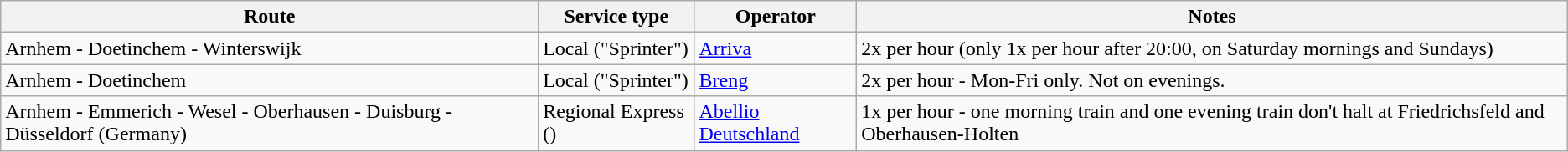<table class="wikitable">
<tr>
<th>Route</th>
<th>Service type</th>
<th>Operator</th>
<th>Notes</th>
</tr>
<tr>
<td>Arnhem - Doetinchem - Winterswijk</td>
<td>Local ("Sprinter")</td>
<td><a href='#'>Arriva</a></td>
<td>2x per hour (only 1x per hour after 20:00, on Saturday mornings and Sundays)</td>
</tr>
<tr>
<td>Arnhem - Doetinchem</td>
<td>Local ("Sprinter")</td>
<td><a href='#'>Breng</a></td>
<td>2x per hour - Mon-Fri only. Not on evenings.</td>
</tr>
<tr>
<td>Arnhem - Emmerich - Wesel - Oberhausen - Duisburg - Düsseldorf (Germany)</td>
<td>Regional Express ()</td>
<td><a href='#'>Abellio Deutschland</a></td>
<td>1x per hour - one morning train and one evening train don't halt at Friedrichsfeld and Oberhausen-Holten</td>
</tr>
</table>
